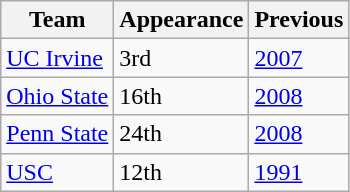<table class="wikitable sortable">
<tr>
<th>Team</th>
<th>Appearance</th>
<th>Previous</th>
</tr>
<tr>
<td><a href='#'>UC Irvine</a></td>
<td>3rd</td>
<td><a href='#'>2007</a></td>
</tr>
<tr>
<td><a href='#'>Ohio State</a></td>
<td>16th</td>
<td><a href='#'>2008</a></td>
</tr>
<tr>
<td><a href='#'>Penn State</a></td>
<td>24th</td>
<td><a href='#'>2008</a></td>
</tr>
<tr>
<td><a href='#'>USC</a></td>
<td>12th</td>
<td><a href='#'>1991</a></td>
</tr>
</table>
